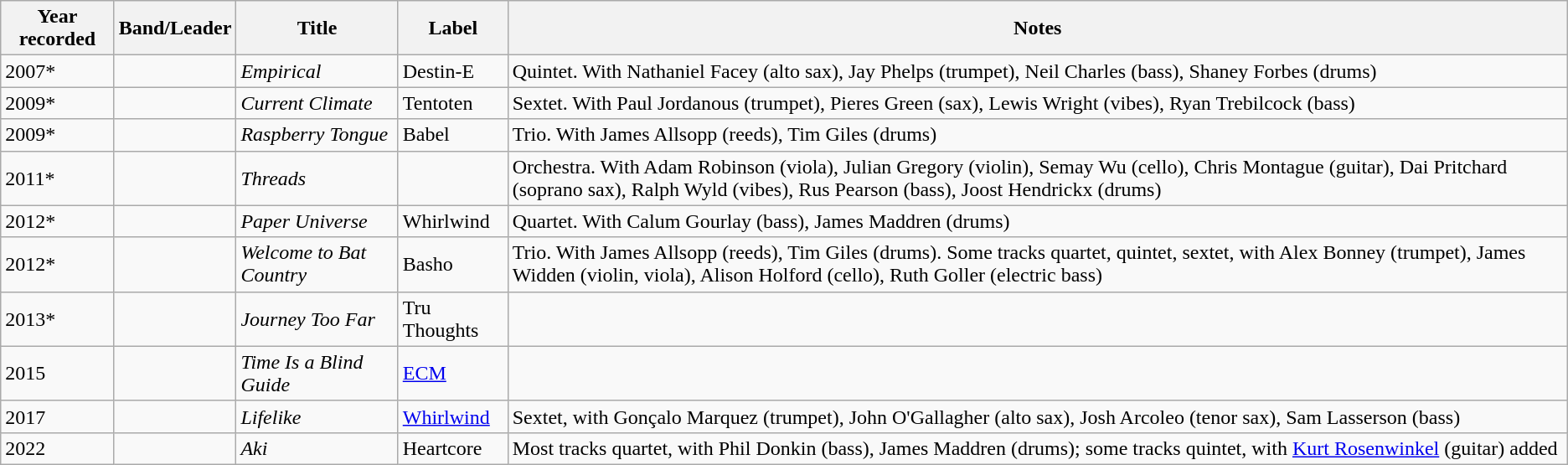<table class="wikitable sortable">
<tr>
<th>Year recorded</th>
<th>Band/Leader</th>
<th>Title</th>
<th>Label</th>
<th>Notes</th>
</tr>
<tr>
<td>2007*</td>
<td></td>
<td><em>Empirical</em></td>
<td>Destin-E</td>
<td>Quintet. With Nathaniel Facey (alto sax), Jay Phelps (trumpet), Neil Charles (bass), Shaney Forbes (drums)</td>
</tr>
<tr>
<td>2009*</td>
<td></td>
<td><em>Current Climate</em></td>
<td>Tentoten</td>
<td>Sextet. With Paul Jordanous (trumpet), Pieres Green (sax), Lewis Wright (vibes), Ryan Trebilcock (bass)</td>
</tr>
<tr>
<td>2009*</td>
<td></td>
<td><em>Raspberry Tongue</em></td>
<td>Babel</td>
<td>Trio. With James Allsopp (reeds), Tim Giles (drums)</td>
</tr>
<tr>
<td>2011*</td>
<td></td>
<td><em>Threads</em></td>
<td></td>
<td>Orchestra. With Adam Robinson (viola), Julian Gregory (violin), Semay Wu (cello), Chris Montague (guitar), Dai Pritchard (soprano sax), Ralph Wyld (vibes), Rus Pearson (bass), Joost Hendrickx (drums)</td>
</tr>
<tr>
<td>2012*</td>
<td></td>
<td><em>Paper Universe</em></td>
<td>Whirlwind</td>
<td>Quartet. With Calum Gourlay (bass), James Maddren (drums)</td>
</tr>
<tr>
<td>2012*</td>
<td></td>
<td><em>Welcome to Bat Country</em></td>
<td>Basho</td>
<td>Trio. With James Allsopp (reeds), Tim Giles (drums). Some tracks quartet, quintet, sextet, with Alex Bonney (trumpet), James Widden (violin, viola), Alison Holford (cello), Ruth Goller (electric bass)</td>
</tr>
<tr>
<td>2013*</td>
<td></td>
<td><em>Journey Too Far</em></td>
<td>Tru Thoughts</td>
<td></td>
</tr>
<tr>
<td>2015</td>
<td></td>
<td><em>Time Is a Blind Guide</em></td>
<td><a href='#'>ECM</a></td>
<td></td>
</tr>
<tr>
<td>2017</td>
<td></td>
<td><em>Lifelike</em></td>
<td><a href='#'>Whirlwind</a></td>
<td>Sextet, with Gonçalo Marquez (trumpet), John O'Gallagher (alto sax), Josh Arcoleo (tenor sax), Sam Lasserson (bass)</td>
</tr>
<tr>
<td>2022</td>
<td></td>
<td><em>Aki</em></td>
<td>Heartcore</td>
<td>Most tracks quartet, with Phil Donkin (bass), James Maddren (drums); some tracks quintet, with <a href='#'>Kurt Rosenwinkel</a> (guitar) added</td>
</tr>
</table>
